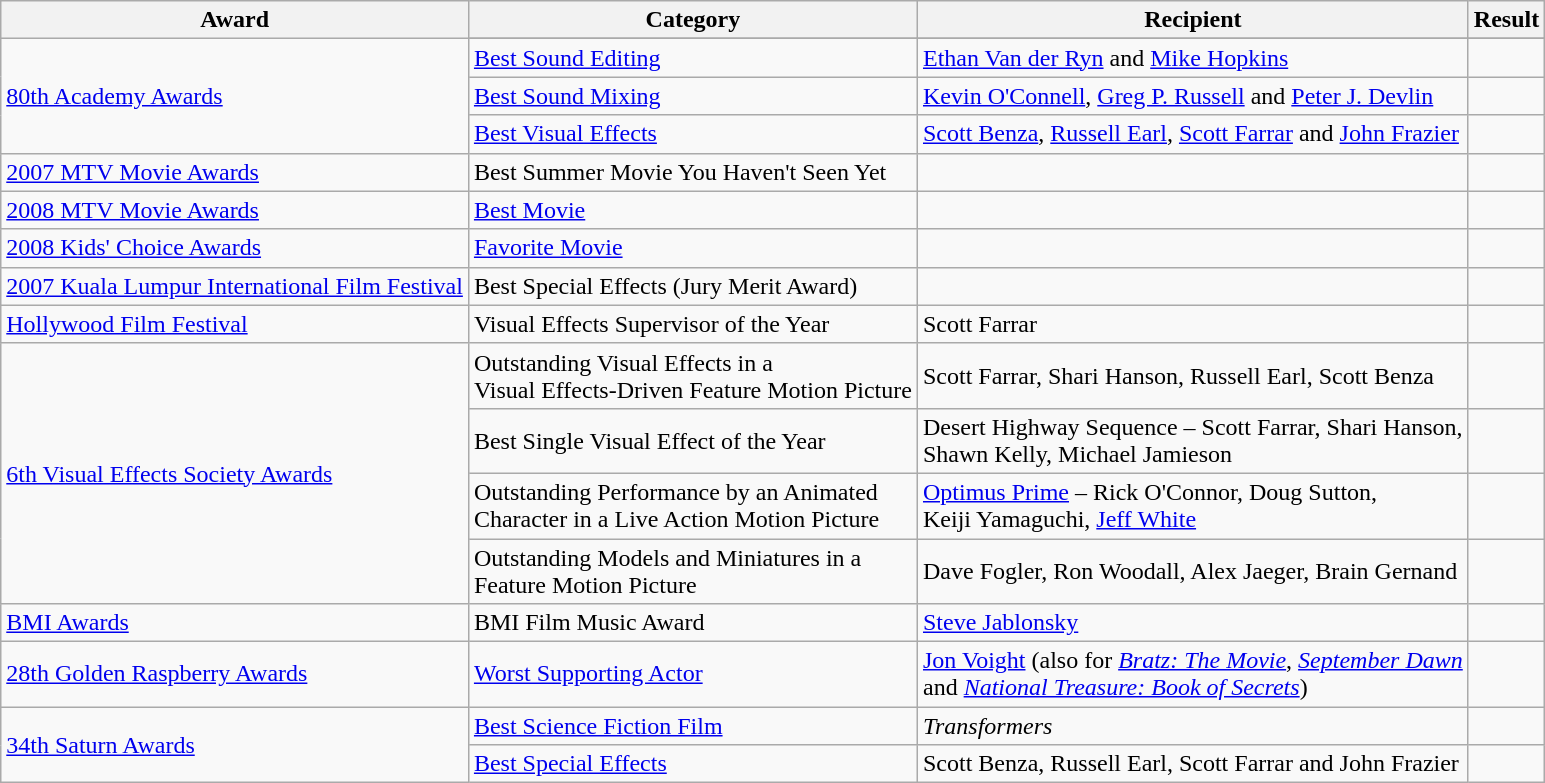<table class="wikitable plainrowheaders sortable">
<tr>
<th scope="col">Award</th>
<th scope="col">Category</th>
<th scope="col">Recipient</th>
<th scope="col">Result</th>
</tr>
<tr>
<td rowspan="4"><a href='#'>80th Academy Awards</a></td>
</tr>
<tr>
<td><a href='#'>Best Sound Editing</a></td>
<td><a href='#'>Ethan Van der Ryn</a> and <a href='#'>Mike Hopkins</a></td>
<td></td>
</tr>
<tr>
<td><a href='#'>Best Sound Mixing</a></td>
<td><a href='#'>Kevin O'Connell</a>, <a href='#'>Greg P. Russell</a> and <a href='#'>Peter J. Devlin</a></td>
<td></td>
</tr>
<tr>
<td><a href='#'>Best Visual Effects</a></td>
<td><a href='#'>Scott Benza</a>, <a href='#'>Russell Earl</a>, <a href='#'>Scott Farrar</a> and <a href='#'>John Frazier</a></td>
<td></td>
</tr>
<tr>
<td><a href='#'>2007 MTV Movie Awards</a></td>
<td>Best Summer Movie You Haven't Seen Yet</td>
<td></td>
<td></td>
</tr>
<tr>
<td><a href='#'>2008 MTV Movie Awards</a></td>
<td><a href='#'>Best Movie</a></td>
<td></td>
<td></td>
</tr>
<tr>
<td><a href='#'>2008 Kids' Choice Awards</a></td>
<td><a href='#'>Favorite Movie</a></td>
<td></td>
<td></td>
</tr>
<tr>
<td><a href='#'>2007 Kuala Lumpur International Film Festival</a></td>
<td>Best Special Effects (Jury Merit Award)</td>
<td></td>
<td></td>
</tr>
<tr>
<td><a href='#'>Hollywood Film Festival</a></td>
<td>Visual Effects Supervisor of the Year</td>
<td>Scott Farrar</td>
<td></td>
</tr>
<tr>
<td rowspan=4><a href='#'>6th Visual Effects Society Awards</a></td>
<td>Outstanding Visual Effects in a<br>Visual Effects-Driven Feature Motion Picture</td>
<td>Scott Farrar, Shari Hanson, Russell Earl, Scott Benza</td>
<td></td>
</tr>
<tr>
<td>Best Single Visual Effect of the Year</td>
<td>Desert Highway Sequence – Scott Farrar, Shari Hanson,<br>Shawn Kelly, Michael Jamieson</td>
<td></td>
</tr>
<tr>
<td>Outstanding Performance by an Animated<br>Character in a Live Action Motion Picture</td>
<td><a href='#'>Optimus Prime</a> – Rick O'Connor, Doug Sutton,<br>Keiji Yamaguchi, <a href='#'>Jeff White</a></td>
<td></td>
</tr>
<tr>
<td>Outstanding Models and Miniatures in a<br>Feature Motion Picture</td>
<td>Dave Fogler, Ron Woodall, Alex Jaeger, Brain Gernand</td>
<td></td>
</tr>
<tr>
<td><a href='#'>BMI Awards</a></td>
<td>BMI Film Music Award</td>
<td><a href='#'>Steve Jablonsky</a></td>
<td></td>
</tr>
<tr>
<td><a href='#'>28th Golden Raspberry Awards</a></td>
<td><a href='#'>Worst Supporting Actor</a></td>
<td><a href='#'>Jon Voight</a> (also for <em><a href='#'>Bratz: The Movie</a></em>, <em><a href='#'>September Dawn</a></em><br>and <em><a href='#'>National Treasure: Book of Secrets</a></em>)</td>
<td></td>
</tr>
<tr>
<td rowspan="2"><a href='#'>34th Saturn Awards</a></td>
<td><a href='#'>Best Science Fiction Film</a></td>
<td><em>Transformers</em></td>
<td></td>
</tr>
<tr>
<td><a href='#'>Best Special Effects</a></td>
<td>Scott Benza, Russell Earl, Scott Farrar and John Frazier</td>
<td></td>
</tr>
</table>
